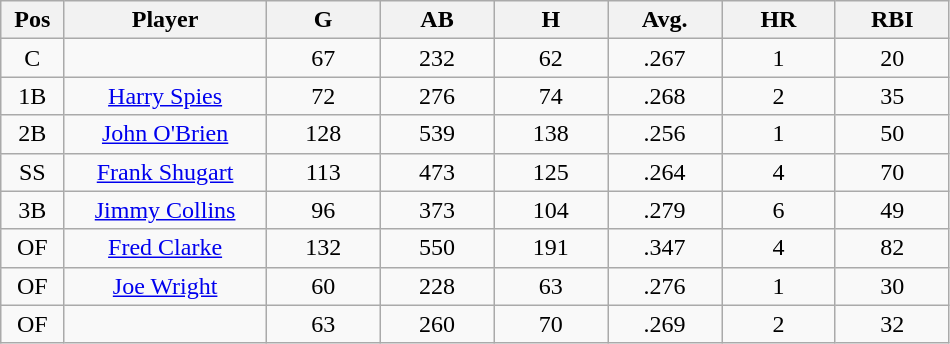<table class="wikitable sortable">
<tr>
<th bgcolor="#DDDDFF" width="5%">Pos</th>
<th bgcolor="#DDDDFF" width="16%">Player</th>
<th bgcolor="#DDDDFF" width="9%">G</th>
<th bgcolor="#DDDDFF" width="9%">AB</th>
<th bgcolor="#DDDDFF" width="9%">H</th>
<th bgcolor="#DDDDFF" width="9%">Avg.</th>
<th bgcolor="#DDDDFF" width="9%">HR</th>
<th bgcolor="#DDDDFF" width="9%">RBI</th>
</tr>
<tr align="center">
<td>C</td>
<td></td>
<td>67</td>
<td>232</td>
<td>62</td>
<td>.267</td>
<td>1</td>
<td>20</td>
</tr>
<tr align="center">
<td>1B</td>
<td><a href='#'>Harry Spies</a></td>
<td>72</td>
<td>276</td>
<td>74</td>
<td>.268</td>
<td>2</td>
<td>35</td>
</tr>
<tr align=center>
<td>2B</td>
<td><a href='#'>John O'Brien</a></td>
<td>128</td>
<td>539</td>
<td>138</td>
<td>.256</td>
<td>1</td>
<td>50</td>
</tr>
<tr align=center>
<td>SS</td>
<td><a href='#'>Frank Shugart</a></td>
<td>113</td>
<td>473</td>
<td>125</td>
<td>.264</td>
<td>4</td>
<td>70</td>
</tr>
<tr align=center>
<td>3B</td>
<td><a href='#'>Jimmy Collins</a></td>
<td>96</td>
<td>373</td>
<td>104</td>
<td>.279</td>
<td>6</td>
<td>49</td>
</tr>
<tr align=center>
<td>OF</td>
<td><a href='#'>Fred Clarke</a></td>
<td>132</td>
<td>550</td>
<td>191</td>
<td>.347</td>
<td>4</td>
<td>82</td>
</tr>
<tr align=center>
<td>OF</td>
<td><a href='#'>Joe Wright</a></td>
<td>60</td>
<td>228</td>
<td>63</td>
<td>.276</td>
<td>1</td>
<td>30</td>
</tr>
<tr align=center>
<td>OF</td>
<td></td>
<td>63</td>
<td>260</td>
<td>70</td>
<td>.269</td>
<td>2</td>
<td>32</td>
</tr>
</table>
